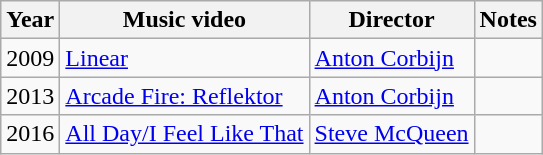<table class="wikitable">
<tr>
<th>Year</th>
<th>Music video</th>
<th>Director</th>
<th>Notes</th>
</tr>
<tr>
<td>2009</td>
<td><a href='#'>Linear</a></td>
<td><a href='#'>Anton Corbijn</a></td>
<td></td>
</tr>
<tr>
<td>2013</td>
<td><a href='#'>Arcade Fire: Reflektor</a></td>
<td><a href='#'>Anton Corbijn</a></td>
<td></td>
</tr>
<tr>
<td>2016</td>
<td><a href='#'>All Day/I Feel Like That</a></td>
<td><a href='#'>Steve McQueen</a></td>
<td></td>
</tr>
</table>
